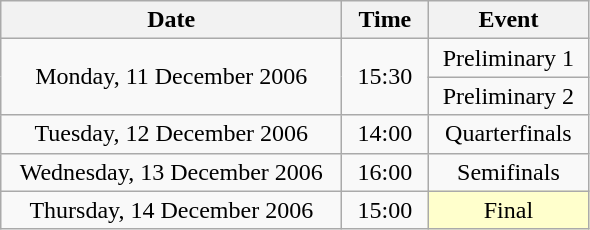<table class = "wikitable" style="text-align:center;">
<tr>
<th width=220>Date</th>
<th width=50>Time</th>
<th width=100>Event</th>
</tr>
<tr>
<td rowspan=2>Monday, 11 December 2006</td>
<td rowspan=2>15:30</td>
<td>Preliminary 1</td>
</tr>
<tr>
<td>Preliminary 2</td>
</tr>
<tr>
<td>Tuesday, 12 December 2006</td>
<td>14:00</td>
<td>Quarterfinals</td>
</tr>
<tr>
<td>Wednesday, 13 December 2006</td>
<td>16:00</td>
<td>Semifinals</td>
</tr>
<tr>
<td>Thursday, 14 December 2006</td>
<td>15:00</td>
<td bgcolor=ffffcc>Final</td>
</tr>
</table>
